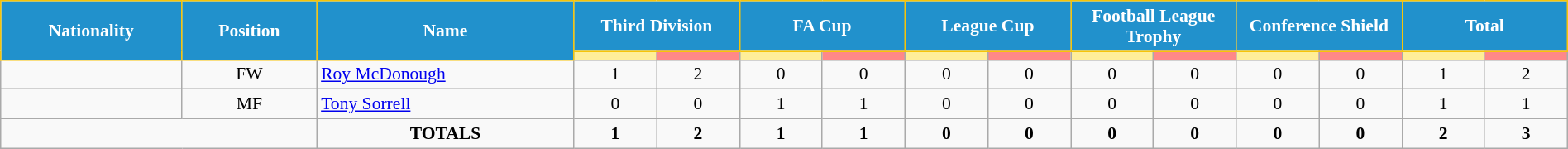<table class="wikitable" style="text-align:center; font-size:90%; width:100%;">
<tr>
<th rowspan="2" style="background:#2191CC; color:white; border:1px solid #F7C408; text-align:center;">Nationality</th>
<th rowspan="2" style="background:#2191CC; color:white; border:1px solid #F7C408; text-align:center;">Position</th>
<th rowspan="2" style="background:#2191CC; color:white; border:1px solid #F7C408; text-align:center;">Name</th>
<th colspan="2" style="background:#2191CC; color:white; border:1px solid #F7C408; text-align:center;">Third Division</th>
<th colspan="2" style="background:#2191CC; color:white; border:1px solid #F7C408; text-align:center;">FA Cup</th>
<th colspan="2" style="background:#2191CC; color:white; border:1px solid #F7C408; text-align:center;">League Cup</th>
<th colspan="2" style="background:#2191CC; color:white; border:1px solid #F7C408; text-align:center;">Football League Trophy</th>
<th colspan="2" style="background:#2191CC; color:white; border:1px solid #F7C408; text-align:center;">Conference Shield</th>
<th colspan="2" style="background:#2191CC; color:white; border:1px solid #F7C408; text-align:center;">Total</th>
</tr>
<tr>
<th width=60 style="background: #FFEE99"></th>
<th width=60 style="background: #FF8888"></th>
<th width=60 style="background: #FFEE99"></th>
<th width=60 style="background: #FF8888"></th>
<th width=60 style="background: #FFEE99"></th>
<th width=60 style="background: #FF8888"></th>
<th width=60 style="background: #FFEE99"></th>
<th width=60 style="background: #FF8888"></th>
<th width=60 style="background: #FFEE99"></th>
<th width=60 style="background: #FF8888"></th>
<th width=60 style="background: #FFEE99"></th>
<th width=60 style="background: #FF8888"></th>
</tr>
<tr>
<td></td>
<td>FW</td>
<td align="left"><a href='#'>Roy McDonough</a></td>
<td>1</td>
<td>2</td>
<td>0</td>
<td>0</td>
<td>0</td>
<td>0</td>
<td>0</td>
<td>0</td>
<td>0</td>
<td>0</td>
<td>1</td>
<td>2</td>
</tr>
<tr>
<td></td>
<td>MF</td>
<td align="left"><a href='#'>Tony Sorrell</a></td>
<td>0</td>
<td>0</td>
<td>1</td>
<td>1</td>
<td>0</td>
<td>0</td>
<td>0</td>
<td>0</td>
<td>0</td>
<td>0</td>
<td>1</td>
<td>1</td>
</tr>
<tr>
<td colspan="2"></td>
<td><strong>TOTALS</strong></td>
<td><strong>1</strong></td>
<td><strong>2</strong></td>
<td><strong>1</strong></td>
<td><strong>1</strong></td>
<td><strong>0</strong></td>
<td><strong>0</strong></td>
<td><strong>0</strong></td>
<td><strong>0</strong></td>
<td><strong>0</strong></td>
<td><strong>0</strong></td>
<td><strong>2</strong></td>
<td><strong>3</strong></td>
</tr>
</table>
